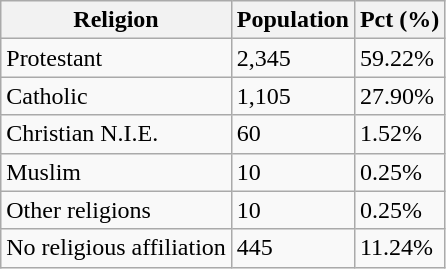<table class="wikitable">
<tr>
<th>Religion</th>
<th>Population</th>
<th>Pct (%)</th>
</tr>
<tr>
<td>Protestant</td>
<td>2,345</td>
<td>59.22%</td>
</tr>
<tr>
<td>Catholic</td>
<td>1,105</td>
<td>27.90%</td>
</tr>
<tr>
<td>Christian N.I.E.</td>
<td>60</td>
<td>1.52%</td>
</tr>
<tr>
<td>Muslim</td>
<td>10</td>
<td>0.25%</td>
</tr>
<tr>
<td>Other religions</td>
<td>10</td>
<td>0.25%</td>
</tr>
<tr>
<td>No religious affiliation</td>
<td>445</td>
<td>11.24%</td>
</tr>
</table>
